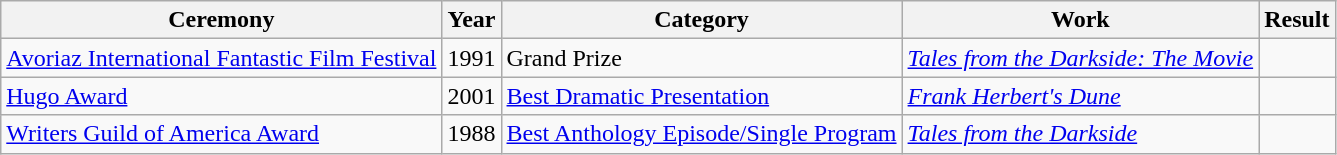<table class="wikitable sortable">
<tr>
<th>Ceremony</th>
<th>Year</th>
<th>Category</th>
<th>Work</th>
<th>Result</th>
</tr>
<tr>
<td><a href='#'>Avoriaz International Fantastic Film Festival</a></td>
<td>1991</td>
<td>Grand Prize</td>
<td><em><a href='#'>Tales from the Darkside: The Movie</a></em></td>
<td></td>
</tr>
<tr>
<td><a href='#'>Hugo Award</a></td>
<td>2001</td>
<td><a href='#'>Best Dramatic Presentation</a></td>
<td><em><a href='#'>Frank Herbert's Dune</a></em></td>
<td></td>
</tr>
<tr>
<td><a href='#'>Writers Guild of America Award</a></td>
<td>1988</td>
<td><a href='#'>Best Anthology Episode/Single Program</a></td>
<td><em><a href='#'>Tales from the Darkside</a></em> </td>
<td></td>
</tr>
</table>
